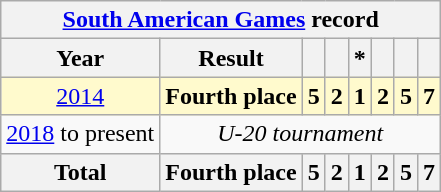<table class="wikitable" style="text-align: center;">
<tr>
<th colspan=8><a href='#'>South American Games</a> record</th>
</tr>
<tr>
<th>Year</th>
<th>Result</th>
<th></th>
<th></th>
<th>*</th>
<th></th>
<th></th>
<th></th>
</tr>
<tr bgcolor=LemonChiffon>
<td> <a href='#'>2014</a></td>
<td><strong>Fourth place</strong></td>
<td><strong>5</strong></td>
<td><strong>2</strong></td>
<td><strong>1</strong></td>
<td><strong>2</strong></td>
<td><strong>5</strong></td>
<td><strong>7</strong></td>
</tr>
<tr>
<td> <a href='#'>2018</a> to present</td>
<td colspan=7><em>U-20 tournament</em></td>
</tr>
<tr>
<th>Total</th>
<th>Fourth place</th>
<th>5</th>
<th>2</th>
<th>1</th>
<th>2</th>
<th>5</th>
<th>7</th>
</tr>
</table>
